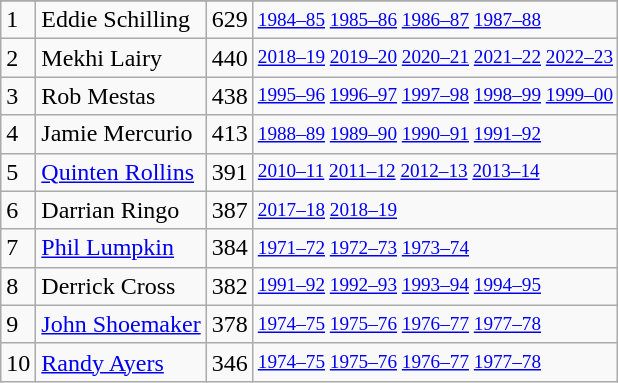<table class="wikitable">
<tr>
</tr>
<tr>
<td>1</td>
<td>Eddie Schilling</td>
<td>629</td>
<td style="font-size:80%;"><a href='#'>1984–85</a> <a href='#'>1985–86</a> <a href='#'>1986–87</a> <a href='#'>1987–88</a></td>
</tr>
<tr>
<td>2</td>
<td>Mekhi Lairy</td>
<td>440</td>
<td style="font-size:80%;"><a href='#'>2018–19</a> <a href='#'>2019–20</a> <a href='#'>2020–21</a> <a href='#'>2021–22</a> <a href='#'>2022–23</a></td>
</tr>
<tr>
<td>3</td>
<td>Rob Mestas</td>
<td>438</td>
<td style="font-size:80%;"><a href='#'>1995–96</a> <a href='#'>1996–97</a> <a href='#'>1997–98</a> <a href='#'>1998–99</a> <a href='#'>1999–00</a></td>
</tr>
<tr>
<td>4</td>
<td>Jamie Mercurio</td>
<td>413</td>
<td style="font-size:80%;"><a href='#'>1988–89</a> <a href='#'>1989–90</a> <a href='#'>1990–91</a> <a href='#'>1991–92</a></td>
</tr>
<tr>
<td>5</td>
<td><a href='#'>Quinten Rollins</a></td>
<td>391</td>
<td style="font-size:80%;"><a href='#'>2010–11</a> <a href='#'>2011–12</a> <a href='#'>2012–13</a> <a href='#'>2013–14</a></td>
</tr>
<tr>
<td>6</td>
<td>Darrian Ringo</td>
<td>387</td>
<td style="font-size:80%;"><a href='#'>2017–18</a> <a href='#'>2018–19</a></td>
</tr>
<tr>
<td>7</td>
<td><a href='#'>Phil Lumpkin</a></td>
<td>384</td>
<td style="font-size:80%;"><a href='#'>1971–72</a> <a href='#'>1972–73</a> <a href='#'>1973–74</a></td>
</tr>
<tr>
<td>8</td>
<td>Derrick Cross</td>
<td>382</td>
<td style="font-size:80%;"><a href='#'>1991–92</a> <a href='#'>1992–93</a> <a href='#'>1993–94</a> <a href='#'>1994–95</a></td>
</tr>
<tr>
<td>9</td>
<td><a href='#'>John Shoemaker</a></td>
<td>378</td>
<td style="font-size:80%;"><a href='#'>1974–75</a> <a href='#'>1975–76</a> <a href='#'>1976–77</a> <a href='#'>1977–78</a></td>
</tr>
<tr>
<td>10</td>
<td><a href='#'>Randy Ayers</a></td>
<td>346</td>
<td style="font-size:80%;"><a href='#'>1974–75</a> <a href='#'>1975–76</a> <a href='#'>1976–77</a> <a href='#'>1977–78</a></td>
</tr>
</table>
